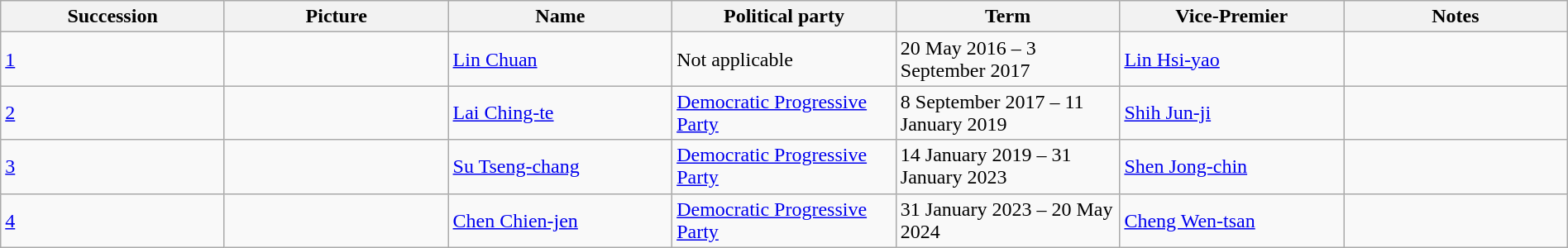<table class="wikitable collapsible"  style="width: 100%;">
<tr>
<th style="text-align:center; width:100px;">Succession</th>
<th style="text-align:center; width:100px;">Picture</th>
<th style="text-align:center; width:100px;">Name</th>
<th style="text-align:center; width:100px;">Political party</th>
<th style="text-align:center; width:100px;">Term</th>
<th style="text-align:center; width:100px;">Vice-Premier</th>
<th style="text-align:center; width:100px;">Notes</th>
</tr>
<tr>
<td><a href='#'>1</a></td>
<td></td>
<td><a href='#'>Lin Chuan</a></td>
<td>Not applicable</td>
<td>20 May 2016 – 3 September 2017</td>
<td><a href='#'>Lin Hsi-yao</a></td>
<td></td>
</tr>
<tr>
<td><a href='#'>2</a></td>
<td></td>
<td><a href='#'>Lai Ching-te</a></td>
<td><a href='#'>Democratic Progressive Party</a></td>
<td>8 September 2017 – 11 January 2019</td>
<td><a href='#'>Shih Jun-ji</a></td>
<td></td>
</tr>
<tr>
<td><a href='#'>3</a></td>
<td></td>
<td><a href='#'>Su Tseng-chang</a></td>
<td><a href='#'>Democratic Progressive Party</a></td>
<td>14 January 2019 – 31 January 2023</td>
<td><a href='#'>Shen Jong-chin</a></td>
<td></td>
</tr>
<tr>
<td><a href='#'>4</a></td>
<td></td>
<td><a href='#'>Chen Chien-jen</a></td>
<td><a href='#'>Democratic Progressive Party</a></td>
<td>31 January 2023 – 20 May 2024</td>
<td><a href='#'>Cheng Wen-tsan</a></td>
<td></td>
</tr>
</table>
